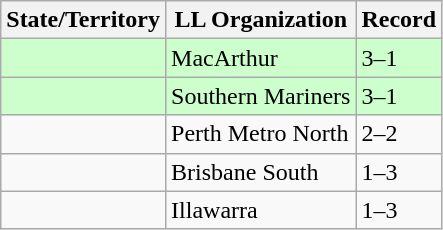<table class="wikitable">
<tr>
<th>State/Territory</th>
<th>LL Organization</th>
<th>Record</th>
</tr>
<tr bgcolor="ccffcc">
<td><strong></strong></td>
<td>MacArthur</td>
<td>3–1</td>
</tr>
<tr bgcolor="ccffcc">
<td><strong></strong></td>
<td>Southern Mariners</td>
<td>3–1</td>
</tr>
<tr>
<td><strong></strong></td>
<td>Perth Metro North</td>
<td>2–2</td>
</tr>
<tr>
<td><strong></strong></td>
<td>Brisbane South</td>
<td>1–3</td>
</tr>
<tr>
<td><strong></strong></td>
<td>Illawarra</td>
<td>1–3</td>
</tr>
</table>
